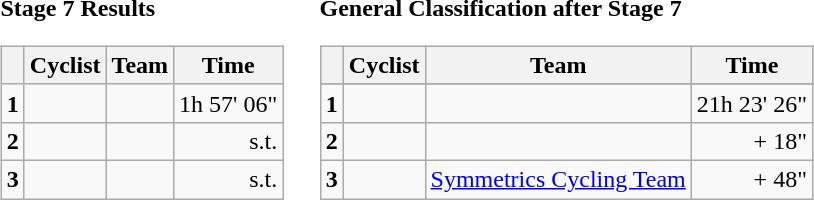<table>
<tr>
<td><strong>Stage 7 Results</strong><br><table class="wikitable">
<tr>
<th></th>
<th>Cyclist</th>
<th>Team</th>
<th>Time</th>
</tr>
<tr>
<td><strong>1</strong></td>
<td></td>
<td></td>
<td align=right>1h 57' 06"</td>
</tr>
<tr>
<td><strong>2</strong></td>
<td> </td>
<td></td>
<td align=right>s.t.</td>
</tr>
<tr>
<td><strong>3</strong></td>
<td></td>
<td></td>
<td align=right>s.t.</td>
</tr>
</table>
</td>
<td></td>
<td><strong>General Classification after Stage 7</strong><br><table class="wikitable">
<tr>
<th></th>
<th>Cyclist</th>
<th>Team</th>
<th>Time</th>
</tr>
<tr>
</tr>
<tr>
<td><strong>1</strong></td>
<td> </td>
<td></td>
<td align=right>21h 23' 26"</td>
</tr>
<tr>
<td><strong>2</strong></td>
<td></td>
<td></td>
<td align=right>+ 18"</td>
</tr>
<tr>
<td><strong>3</strong></td>
<td></td>
<td><a href='#'>Symmetrics Cycling Team</a></td>
<td align=right>+ 48"</td>
</tr>
</table>
</td>
</tr>
</table>
